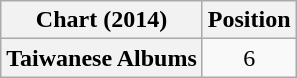<table class="wikitable plainrowheaders" style="text-align:center;">
<tr>
<th scope="col">Chart (2014)</th>
<th scope="col">Position</th>
</tr>
<tr>
<th scope="row">Taiwanese Albums</th>
<td>6</td>
</tr>
</table>
